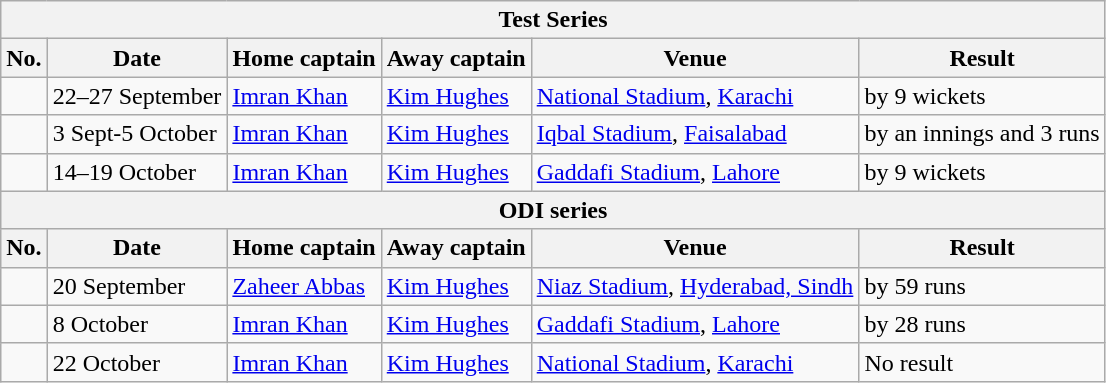<table class="wikitable">
<tr>
<th colspan="9">Test Series</th>
</tr>
<tr>
<th>No.</th>
<th>Date</th>
<th>Home captain</th>
<th>Away captain</th>
<th>Venue</th>
<th>Result</th>
</tr>
<tr>
<td></td>
<td>22–27 September</td>
<td><a href='#'>Imran Khan</a></td>
<td><a href='#'>Kim Hughes</a></td>
<td><a href='#'>National Stadium</a>, <a href='#'>Karachi</a></td>
<td> by 9 wickets</td>
</tr>
<tr>
<td></td>
<td>3 Sept-5 October</td>
<td><a href='#'>Imran Khan</a></td>
<td><a href='#'>Kim Hughes</a></td>
<td><a href='#'>Iqbal Stadium</a>, <a href='#'>Faisalabad</a></td>
<td> by an innings and 3 runs</td>
</tr>
<tr>
<td></td>
<td>14–19 October</td>
<td><a href='#'>Imran Khan</a></td>
<td><a href='#'>Kim Hughes</a></td>
<td><a href='#'>Gaddafi Stadium</a>, <a href='#'>Lahore</a></td>
<td> by 9 wickets</td>
</tr>
<tr>
<th colspan="9">ODI series</th>
</tr>
<tr>
<th>No.</th>
<th>Date</th>
<th>Home captain</th>
<th>Away captain</th>
<th>Venue</th>
<th>Result</th>
</tr>
<tr>
<td></td>
<td>20 September</td>
<td><a href='#'>Zaheer Abbas</a></td>
<td><a href='#'>Kim Hughes</a></td>
<td><a href='#'>Niaz Stadium</a>, <a href='#'>Hyderabad, Sindh</a></td>
<td> by 59 runs</td>
</tr>
<tr>
<td></td>
<td>8 October</td>
<td><a href='#'>Imran Khan</a></td>
<td><a href='#'>Kim Hughes</a></td>
<td><a href='#'>Gaddafi Stadium</a>, <a href='#'>Lahore</a></td>
<td> by 28 runs</td>
</tr>
<tr>
<td></td>
<td>22 October</td>
<td><a href='#'>Imran Khan</a></td>
<td><a href='#'>Kim Hughes</a></td>
<td><a href='#'>National Stadium</a>, <a href='#'>Karachi</a></td>
<td>No result</td>
</tr>
</table>
